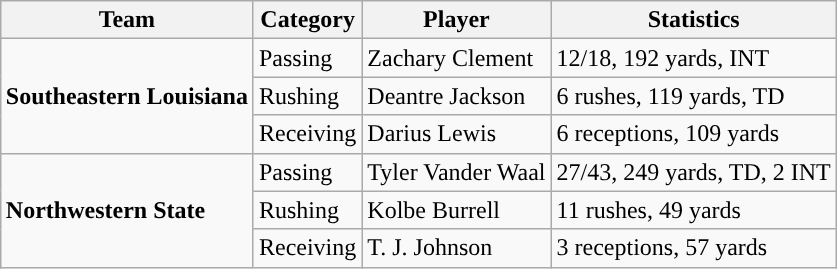<table class="wikitable" style="float: right;">
<tr>
<th>Team</th>
<th>Category</th>
<th>Player</th>
<th>Statistics</th>
</tr>
<tr>
<td rowspan=3><strong>Southeastern Louisiana</strong></td>
<td>Passing</td>
<td>Zachary Clement</td>
<td>12/18, 192 yards, INT</td>
</tr>
<tr>
<td>Rushing</td>
<td>Deantre Jackson</td>
<td>6 rushes, 119 yards, TD</td>
</tr>
<tr>
<td>Receiving</td>
<td>Darius Lewis</td>
<td>6 receptions, 109 yards</td>
</tr>
<tr>
<td rowspan=3><strong>Northwestern State</strong></td>
<td>Passing</td>
<td>Tyler Vander Waal</td>
<td>27/43, 249 yards, TD, 2 INT</td>
</tr>
<tr>
<td>Rushing</td>
<td>Kolbe Burrell</td>
<td>11 rushes, 49 yards</td>
</tr>
<tr>
<td>Receiving</td>
<td>T. J. Johnson</td>
<td>3 receptions, 57 yards</td>
</tr>
</table>
